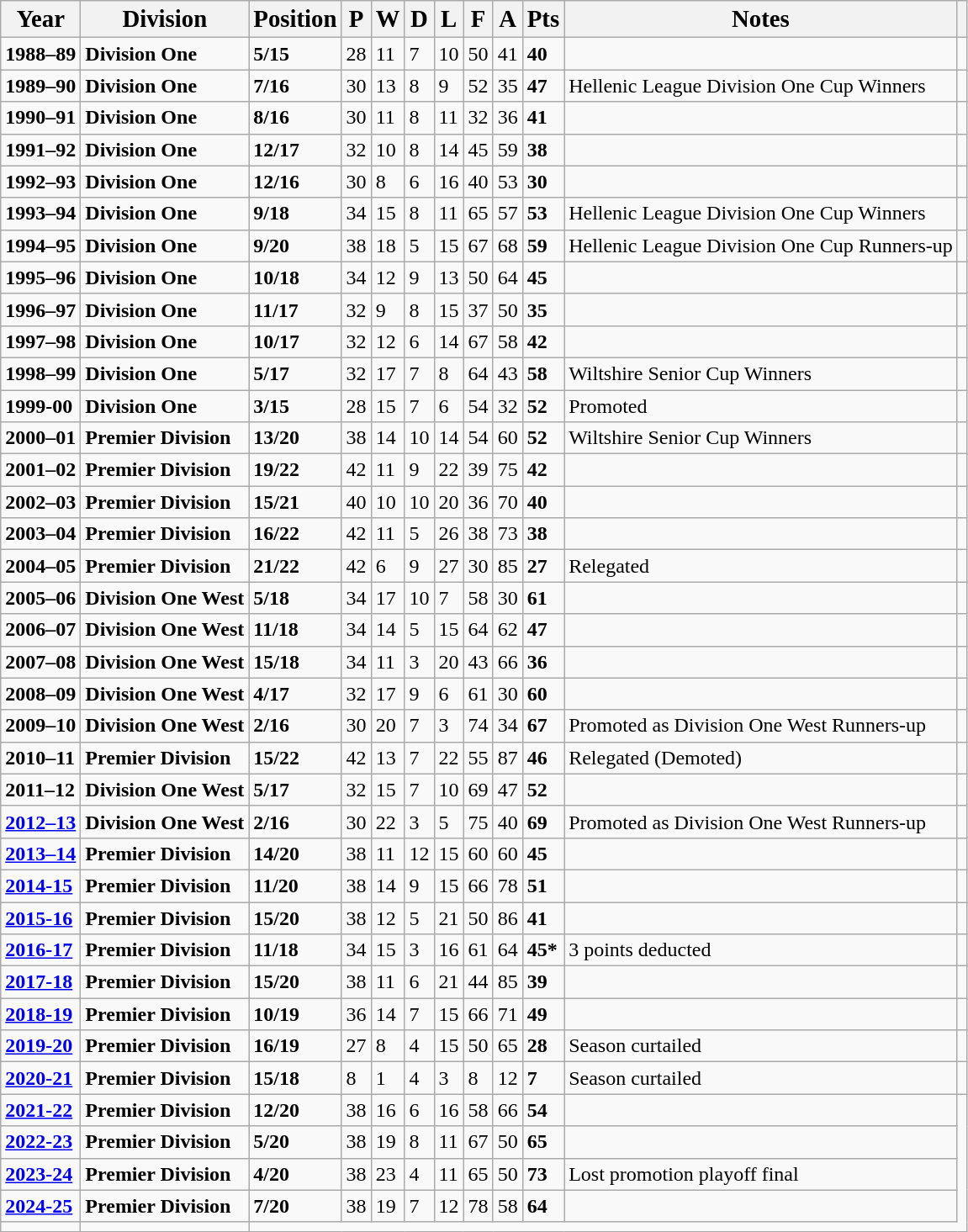<table class="wikitable">
<tr>
<th><big>Year</big></th>
<th><big>Division</big></th>
<th><big>Position</big></th>
<th><big>P</big></th>
<th><big>W</big></th>
<th><big>D</big></th>
<th><big>L</big></th>
<th><big>F</big></th>
<th><big>A</big></th>
<th><big>Pts</big></th>
<th><big>Notes</big></th>
<th></th>
</tr>
<tr>
<td><strong>1988–89</strong></td>
<td><strong>Division One</strong></td>
<td><strong>5/15</strong></td>
<td>28</td>
<td>11</td>
<td>7</td>
<td>10</td>
<td>50</td>
<td>41</td>
<td><strong>40</strong></td>
<td></td>
<td></td>
</tr>
<tr>
<td><strong>1989–90</strong></td>
<td><strong>Division One</strong></td>
<td><strong>7/16</strong></td>
<td>30</td>
<td>13</td>
<td>8</td>
<td>9</td>
<td>52</td>
<td>35</td>
<td><strong>47</strong></td>
<td>Hellenic League Division One Cup Winners</td>
<td></td>
</tr>
<tr>
<td><strong>1990–91</strong></td>
<td><strong>Division One</strong></td>
<td><strong>8/16</strong></td>
<td>30</td>
<td>11</td>
<td>8</td>
<td>11</td>
<td>32</td>
<td>36</td>
<td><strong>41</strong></td>
<td></td>
<td></td>
</tr>
<tr>
<td><strong>1991–92</strong></td>
<td><strong>Division One</strong></td>
<td><strong>12/17</strong></td>
<td>32</td>
<td>10</td>
<td>8</td>
<td>14</td>
<td>45</td>
<td>59</td>
<td><strong>38</strong></td>
<td></td>
<td></td>
</tr>
<tr>
<td><strong>1992–93</strong></td>
<td><strong>Division One</strong></td>
<td><strong>12/16</strong></td>
<td>30</td>
<td>8</td>
<td>6</td>
<td>16</td>
<td>40</td>
<td>53</td>
<td><strong>30</strong></td>
<td></td>
<td></td>
</tr>
<tr>
<td><strong>1993–94</strong></td>
<td><strong>Division One</strong></td>
<td><strong>9/18</strong></td>
<td>34</td>
<td>15</td>
<td>8</td>
<td>11</td>
<td>65</td>
<td>57</td>
<td><strong>53</strong></td>
<td>Hellenic League Division One Cup Winners</td>
<td></td>
</tr>
<tr>
<td><strong>1994–95</strong></td>
<td><strong>Division One</strong></td>
<td><strong>9/20</strong></td>
<td>38</td>
<td>18</td>
<td>5</td>
<td>15</td>
<td>67</td>
<td>68</td>
<td><strong>59</strong></td>
<td>Hellenic League Division One Cup Runners-up</td>
<td></td>
</tr>
<tr>
<td><strong>1995–96</strong></td>
<td><strong>Division One</strong></td>
<td><strong>10/18</strong></td>
<td>34</td>
<td>12</td>
<td>9</td>
<td>13</td>
<td>50</td>
<td>64</td>
<td><strong>45</strong></td>
<td></td>
<td></td>
</tr>
<tr>
<td><strong>1996–97</strong></td>
<td><strong>Division One</strong></td>
<td><strong>11/17</strong></td>
<td>32</td>
<td>9</td>
<td>8</td>
<td>15</td>
<td>37</td>
<td>50</td>
<td><strong>35</strong></td>
<td></td>
<td></td>
</tr>
<tr>
<td><strong>1997–98</strong></td>
<td><strong>Division One</strong></td>
<td><strong>10/17</strong></td>
<td>32</td>
<td>12</td>
<td>6</td>
<td>14</td>
<td>67</td>
<td>58</td>
<td><strong>42</strong></td>
<td></td>
<td></td>
</tr>
<tr>
<td><strong>1998–99</strong></td>
<td><strong>Division One</strong></td>
<td><strong>5/17</strong></td>
<td>32</td>
<td>17</td>
<td>7</td>
<td>8</td>
<td>64</td>
<td>43</td>
<td><strong>58</strong></td>
<td>Wiltshire Senior Cup Winners</td>
<td></td>
</tr>
<tr>
<td><strong>1999-00</strong></td>
<td><strong>Division One</strong></td>
<td><strong>3/15</strong></td>
<td>28</td>
<td>15</td>
<td>7</td>
<td>6</td>
<td>54</td>
<td>32</td>
<td><strong>52</strong></td>
<td>Promoted</td>
<td></td>
</tr>
<tr>
<td><strong>2000–01</strong></td>
<td><strong>Premier Division</strong></td>
<td><strong>13/20</strong></td>
<td>38</td>
<td>14</td>
<td>10</td>
<td>14</td>
<td>54</td>
<td>60</td>
<td><strong>52</strong></td>
<td>Wiltshire Senior Cup Winners</td>
<td></td>
</tr>
<tr>
<td><strong>2001–02</strong></td>
<td><strong>Premier Division</strong></td>
<td><strong>19/22</strong></td>
<td>42</td>
<td>11</td>
<td>9</td>
<td>22</td>
<td>39</td>
<td>75</td>
<td><strong>42</strong></td>
<td></td>
<td></td>
</tr>
<tr>
<td><strong>2002–03</strong></td>
<td><strong>Premier Division</strong></td>
<td><strong>15/21</strong></td>
<td>40</td>
<td>10</td>
<td>10</td>
<td>20</td>
<td>36</td>
<td>70</td>
<td><strong>40</strong></td>
<td></td>
<td></td>
</tr>
<tr>
<td><strong>2003–04</strong></td>
<td><strong>Premier Division</strong></td>
<td><strong>16/22</strong></td>
<td>42</td>
<td>11</td>
<td>5</td>
<td>26</td>
<td>38</td>
<td>73</td>
<td><strong>38</strong></td>
<td></td>
<td></td>
</tr>
<tr>
<td><strong>2004–05</strong></td>
<td><strong>Premier Division</strong></td>
<td><strong>21/22</strong></td>
<td>42</td>
<td>6</td>
<td>9</td>
<td>27</td>
<td>30</td>
<td>85</td>
<td><strong>27</strong></td>
<td>Relegated</td>
<td></td>
</tr>
<tr>
<td><strong>2005–06</strong></td>
<td><strong>Division One West</strong></td>
<td><strong>5/18</strong></td>
<td>34</td>
<td>17</td>
<td>10</td>
<td>7</td>
<td>58</td>
<td>30</td>
<td><strong>61</strong></td>
<td></td>
<td></td>
</tr>
<tr>
<td><strong>2006–07</strong></td>
<td><strong>Division One West</strong></td>
<td><strong>11/18</strong></td>
<td>34</td>
<td>14</td>
<td>5</td>
<td>15</td>
<td>64</td>
<td>62</td>
<td><strong>47</strong></td>
<td></td>
<td></td>
</tr>
<tr>
<td><strong>2007–08</strong></td>
<td><strong>Division One West</strong></td>
<td><strong>15/18</strong></td>
<td>34</td>
<td>11</td>
<td>3</td>
<td>20</td>
<td>43</td>
<td>66</td>
<td><strong>36</strong></td>
<td></td>
<td></td>
</tr>
<tr>
<td><strong>2008–09</strong></td>
<td><strong>Division One West</strong></td>
<td><strong>4/17</strong></td>
<td>32</td>
<td>17</td>
<td>9</td>
<td>6</td>
<td>61</td>
<td>30</td>
<td><strong>60</strong></td>
<td></td>
<td></td>
</tr>
<tr>
<td><strong>2009–10</strong></td>
<td><strong>Division One West</strong></td>
<td><strong>2/16</strong></td>
<td>30</td>
<td>20</td>
<td>7</td>
<td>3</td>
<td>74</td>
<td>34</td>
<td><strong>67</strong></td>
<td>Promoted as Division One West Runners-up</td>
<td></td>
</tr>
<tr>
<td><strong>2010–11</strong></td>
<td><strong>Premier Division</strong></td>
<td><strong>15/22</strong></td>
<td>42</td>
<td>13</td>
<td>7</td>
<td>22</td>
<td>55</td>
<td>87</td>
<td><strong>46</strong></td>
<td>Relegated (Demoted)</td>
<td></td>
</tr>
<tr>
<td><strong>2011–12</strong></td>
<td><strong>Division One West</strong></td>
<td><strong>5/17</strong></td>
<td>32</td>
<td>15</td>
<td>7</td>
<td>10</td>
<td>69</td>
<td>47</td>
<td><strong>52</strong></td>
<td></td>
<td></td>
</tr>
<tr>
<td><strong><a href='#'>2012–13</a></strong></td>
<td><strong>Division One West</strong></td>
<td><strong>2/16</strong></td>
<td>30</td>
<td>22</td>
<td>3</td>
<td>5</td>
<td>75</td>
<td>40</td>
<td><strong>69</strong></td>
<td>Promoted as Division One West Runners-up</td>
<td></td>
</tr>
<tr>
<td><strong><a href='#'>2013–14</a></strong></td>
<td><strong>Premier Division</strong></td>
<td><strong>14/20</strong></td>
<td>38</td>
<td>11</td>
<td>12</td>
<td>15</td>
<td>60</td>
<td>60</td>
<td><strong>45</strong></td>
<td></td>
<td></td>
</tr>
<tr>
<td><strong><a href='#'>2014-15</a></strong></td>
<td><strong>Premier Division</strong></td>
<td><strong>11/20</strong></td>
<td>38</td>
<td>14</td>
<td>9</td>
<td>15</td>
<td>66</td>
<td>78</td>
<td><strong>51</strong></td>
<td></td>
<td></td>
</tr>
<tr>
<td><strong><a href='#'>2015-16</a></strong></td>
<td><strong>Premier Division</strong></td>
<td><strong>15/20</strong></td>
<td>38</td>
<td>12</td>
<td>5</td>
<td>21</td>
<td>50</td>
<td>86</td>
<td><strong>41</strong></td>
<td></td>
<td></td>
</tr>
<tr>
<td><strong><a href='#'>2016-17</a></strong></td>
<td><strong>Premier Division</strong></td>
<td><strong>11/18</strong></td>
<td>34</td>
<td>15</td>
<td>3</td>
<td>16</td>
<td>61</td>
<td>64</td>
<td><strong>45*</strong></td>
<td>3 points deducted</td>
<td></td>
</tr>
<tr>
<td><strong><a href='#'>2017-18</a></strong></td>
<td><strong>Premier Division</strong></td>
<td><strong>15/20</strong></td>
<td>38</td>
<td>11</td>
<td>6</td>
<td>21</td>
<td>44</td>
<td>85</td>
<td><strong>39</strong></td>
<td></td>
<td></td>
</tr>
<tr>
<td><strong><a href='#'>2018-19</a></strong></td>
<td><strong>Premier Division</strong></td>
<td><strong>10/19</strong></td>
<td>36</td>
<td>14</td>
<td>7</td>
<td>15</td>
<td>66</td>
<td>71</td>
<td><strong>49</strong></td>
<td></td>
<td></td>
</tr>
<tr>
<td><strong><a href='#'>2019-20</a></strong></td>
<td><strong>Premier Division</strong></td>
<td><strong>16/19</strong></td>
<td>27</td>
<td>8</td>
<td>4</td>
<td>15</td>
<td>50</td>
<td>65</td>
<td><strong>28</strong></td>
<td>Season curtailed</td>
<td></td>
</tr>
<tr>
<td><strong><a href='#'>2020-21</a></strong></td>
<td><strong>Premier Division</strong></td>
<td><strong>15/18</strong></td>
<td>8</td>
<td>1</td>
<td>4</td>
<td>3</td>
<td>8</td>
<td>12</td>
<td><strong>7</strong></td>
<td>Season curtailed</td>
<td></td>
</tr>
<tr>
<td><strong><a href='#'>2021-22</a></strong></td>
<td><strong>Premier Division</strong></td>
<td><strong>12/20</strong></td>
<td>38</td>
<td>16</td>
<td>6</td>
<td>16</td>
<td>58</td>
<td>66</td>
<td><strong>54</strong></td>
<td></td>
</tr>
<tr>
<td><strong><a href='#'>2022-23</a></strong></td>
<td><strong>Premier Division</strong></td>
<td><strong>5/20</strong></td>
<td>38</td>
<td>19</td>
<td>8</td>
<td>11</td>
<td>67</td>
<td>50</td>
<td><strong>65</strong></td>
<td></td>
</tr>
<tr>
<td><strong><a href='#'>2023-24</a></strong></td>
<td><strong>Premier Division</strong></td>
<td><strong>4/20</strong></td>
<td>38</td>
<td>23</td>
<td>4</td>
<td>11</td>
<td>65</td>
<td>50</td>
<td><strong>73</strong></td>
<td>Lost promotion playoff final</td>
</tr>
<tr>
<td><strong><a href='#'>2024-25</a></strong></td>
<td><strong>Premier Division</strong></td>
<td><strong>7/20</strong></td>
<td>38</td>
<td>19</td>
<td>7</td>
<td>12</td>
<td>78</td>
<td>58</td>
<td><strong>64</strong></td>
<td></td>
</tr>
<tr>
<td></td>
<td></td>
</tr>
</table>
